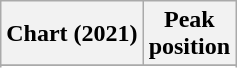<table class="wikitable sortable plainrowheaders" style="text-align:center">
<tr>
<th scope="col">Chart (2021)</th>
<th scope="col">Peak<br>position</th>
</tr>
<tr>
</tr>
<tr>
</tr>
<tr>
</tr>
<tr>
</tr>
<tr>
</tr>
<tr>
</tr>
<tr>
</tr>
</table>
